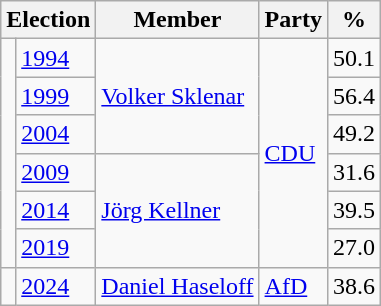<table class=wikitable>
<tr>
<th colspan=2>Election</th>
<th>Member</th>
<th>Party</th>
<th>%</th>
</tr>
<tr>
<td rowspan=6 bgcolor=></td>
<td><a href='#'>1994</a></td>
<td rowspan=3><a href='#'>Volker Sklenar</a></td>
<td rowspan=6><a href='#'>CDU</a></td>
<td align=right>50.1</td>
</tr>
<tr>
<td><a href='#'>1999</a></td>
<td align=right>56.4</td>
</tr>
<tr>
<td><a href='#'>2004</a></td>
<td align=right>49.2</td>
</tr>
<tr>
<td><a href='#'>2009</a></td>
<td rowspan=3><a href='#'>Jörg Kellner</a></td>
<td align=right>31.6</td>
</tr>
<tr>
<td><a href='#'>2014</a></td>
<td align=right>39.5</td>
</tr>
<tr>
<td><a href='#'>2019</a></td>
<td align=right>27.0</td>
</tr>
<tr>
<td bgcolor=></td>
<td><a href='#'>2024</a></td>
<td><a href='#'>Daniel Haseloff</a></td>
<td><a href='#'>AfD</a></td>
<td align=right>38.6</td>
</tr>
</table>
